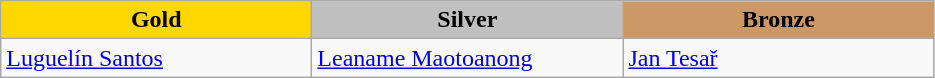<table class="wikitable" style="text-align:left">
<tr align="center">
<td width=200 bgcolor=gold><strong>Gold</strong></td>
<td width=200 bgcolor=silver><strong>Silver</strong></td>
<td width=200 bgcolor=CC9966><strong>Bronze</strong></td>
</tr>
<tr>
<td><a href='#'>Luguelín Santos</a><br><em></em></td>
<td><a href='#'>Leaname Maotoanong</a><br><em></em></td>
<td><a href='#'>Jan Tesař</a><br><em></em></td>
</tr>
</table>
